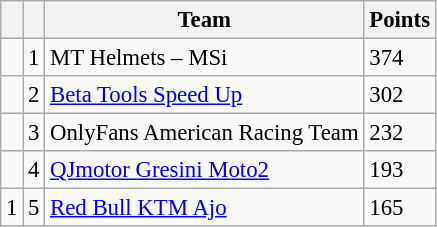<table class="wikitable" style="font-size: 95%;">
<tr>
<th></th>
<th></th>
<th>Team</th>
<th>Points</th>
</tr>
<tr>
<td></td>
<td align=center>1</td>
<td> MT Helmets – MSi</td>
<td align=left>374</td>
</tr>
<tr>
<td></td>
<td align=center>2</td>
<td> <a href='#'>Beta Tools Speed Up</a></td>
<td align=left>302</td>
</tr>
<tr>
<td></td>
<td align=center>3</td>
<td> OnlyFans American Racing Team</td>
<td align=left>232</td>
</tr>
<tr>
<td></td>
<td align=center>4</td>
<td> <a href='#'>QJmotor Gresini Moto2</a></td>
<td align=left>193</td>
</tr>
<tr>
<td> 1</td>
<td align=center>5</td>
<td> <a href='#'>Red Bull KTM Ajo</a></td>
<td align=left>165</td>
</tr>
</table>
